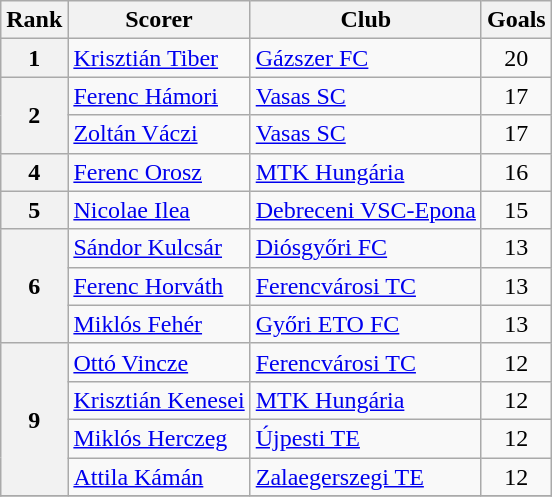<table class="wikitable" style="text-align:center">
<tr>
<th>Rank</th>
<th>Scorer</th>
<th>Club</th>
<th>Goals</th>
</tr>
<tr>
<th rowspan="1">1</th>
<td align=left> <a href='#'>Krisztián Tiber</a></td>
<td align=left><a href='#'>Gázszer FC</a></td>
<td>20</td>
</tr>
<tr>
<th rowspan="2">2</th>
<td align=left> <a href='#'>Ferenc Hámori</a></td>
<td align=left><a href='#'>Vasas SC</a></td>
<td>17</td>
</tr>
<tr>
<td align=left> <a href='#'>Zoltán Váczi</a></td>
<td align=left><a href='#'>Vasas SC</a></td>
<td>17</td>
</tr>
<tr>
<th rowspan="1">4</th>
<td align=left> <a href='#'>Ferenc Orosz</a></td>
<td align=left><a href='#'>MTK Hungária</a></td>
<td>16</td>
</tr>
<tr>
<th rowspan="1">5</th>
<td align=left> <a href='#'>Nicolae Ilea</a></td>
<td align=left><a href='#'>Debreceni VSC-Epona</a></td>
<td>15</td>
</tr>
<tr>
<th rowspan="3">6</th>
<td align=left> <a href='#'>Sándor Kulcsár</a></td>
<td align=left><a href='#'>Diósgyőri FC</a></td>
<td>13</td>
</tr>
<tr>
<td align=left> <a href='#'>Ferenc Horváth</a></td>
<td align=left><a href='#'>Ferencvárosi TC</a></td>
<td>13</td>
</tr>
<tr>
<td align=left> <a href='#'>Miklós Fehér</a></td>
<td align=left><a href='#'>Győri ETO FC</a></td>
<td>13</td>
</tr>
<tr>
<th rowspan="4">9</th>
<td align=left> <a href='#'>Ottó Vincze</a></td>
<td align=left><a href='#'>Ferencvárosi TC</a></td>
<td>12</td>
</tr>
<tr>
<td align=left> <a href='#'>Krisztián Kenesei</a></td>
<td align=left><a href='#'>MTK Hungária</a></td>
<td>12</td>
</tr>
<tr>
<td align=left> <a href='#'>Miklós Herczeg</a></td>
<td align=left><a href='#'>Újpesti TE</a></td>
<td>12</td>
</tr>
<tr>
<td align=left> <a href='#'>Attila Kámán</a></td>
<td align=left><a href='#'>Zalaegerszegi TE</a></td>
<td>12</td>
</tr>
<tr>
</tr>
</table>
